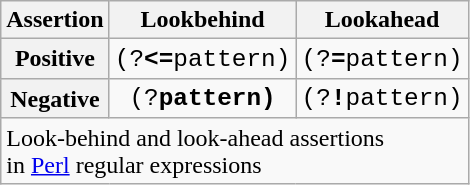<table id="lookbehind" class="floatright wikitable">
<tr>
<th>Assertion</th>
<th>Lookbehind</th>
<th>Lookahead</th>
</tr>
<tr>
<th>Positive</th>
<td style="text-align:center;font-size:125%;font-family:monospace;">(?<strong><=</strong><span>pattern</span>)</td>
<td style="text-align:center;font-size:125%;font-family:monospace;">(?<strong>=</strong><span>pattern</span>)</td>
</tr>
<tr>
<th>Negative</th>
<td style="text-align:center;font-size:125%;font-family:monospace;">(?<strong><!</strong><span>pattern</span>)</td>
<td style="text-align:center;font-size:125%;font-family:monospace;">(?<span><strong>!</strong></span><span>pattern</span>)</td>
</tr>
<tr>
<td colspan="3">Look-behind and look-ahead assertions<br>in <a href='#'>Perl</a> regular expressions</td>
</tr>
</table>
